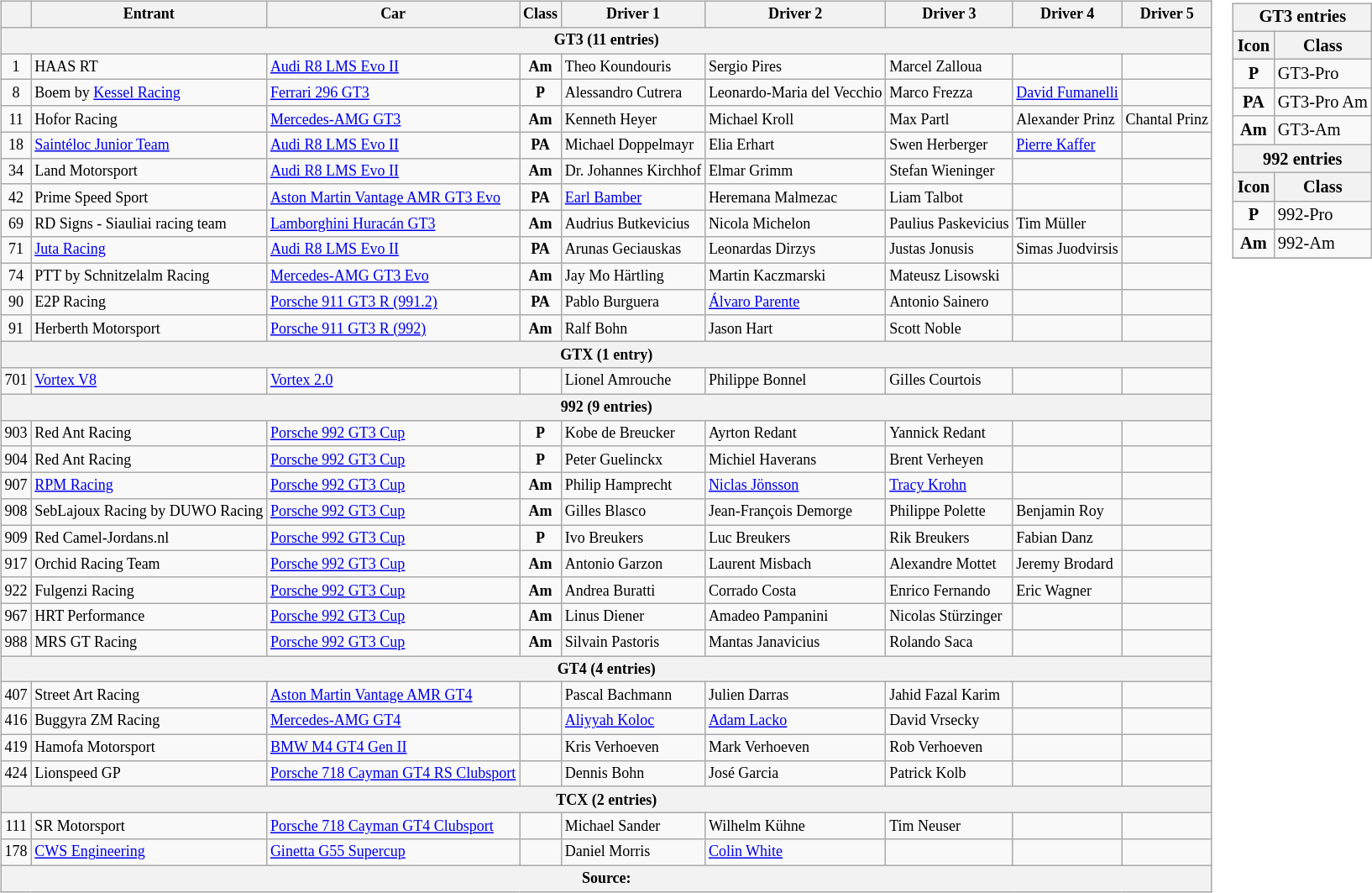<table>
<tr>
<td><br><table class="wikitable" style="font-size: 75%;">
<tr>
<th></th>
<th>Entrant</th>
<th>Car</th>
<th>Class</th>
<th>Driver 1</th>
<th>Driver 2</th>
<th>Driver 3</th>
<th>Driver 4</th>
<th>Driver 5</th>
</tr>
<tr>
<th colspan="9">GT3 (11 entries)</th>
</tr>
<tr>
<td align="center">1</td>
<td> HAAS RT</td>
<td><a href='#'>Audi R8 LMS Evo II</a></td>
<td align="center"><strong><span>Am</span></strong></td>
<td> Theo Koundouris</td>
<td> Sergio Pires</td>
<td> Marcel Zalloua</td>
<td></td>
<td></td>
</tr>
<tr>
<td align="center">8</td>
<td> Boem by <a href='#'>Kessel Racing</a></td>
<td><a href='#'>Ferrari 296 GT3</a></td>
<td align="center"><strong><span>P</span></strong></td>
<td> Alessandro Cutrera</td>
<td> Leonardo-Maria del Vecchio</td>
<td> Marco Frezza</td>
<td> <a href='#'>David Fumanelli</a></td>
<td></td>
</tr>
<tr>
<td align="center">11</td>
<td> Hofor Racing</td>
<td><a href='#'>Mercedes-AMG GT3</a></td>
<td align="center"><strong><span>Am</span></strong></td>
<td> Kenneth Heyer</td>
<td> Michael Kroll</td>
<td> Max Partl</td>
<td> Alexander Prinz</td>
<td> Chantal Prinz</td>
</tr>
<tr>
<td align="center">18</td>
<td> <a href='#'>Saintéloc Junior Team</a></td>
<td><a href='#'>Audi R8 LMS Evo II</a></td>
<td align="center"><strong><span>PA</span></strong></td>
<td> Michael Doppelmayr</td>
<td> Elia Erhart</td>
<td> Swen Herberger</td>
<td> <a href='#'>Pierre Kaffer</a></td>
<td></td>
</tr>
<tr>
<td align="center">34</td>
<td> Land Motorsport</td>
<td><a href='#'>Audi R8 LMS Evo II</a></td>
<td align="center"><strong><span>Am</span></strong></td>
<td> Dr. Johannes Kirchhof</td>
<td> Elmar Grimm</td>
<td> Stefan Wieninger</td>
<td></td>
<td></td>
</tr>
<tr>
<td align="center">42</td>
<td> Prime Speed Sport</td>
<td><a href='#'>Aston Martin Vantage AMR GT3 Evo</a></td>
<td align="center"><strong><span>PA</span></strong></td>
<td> <a href='#'>Earl Bamber</a></td>
<td> Heremana Malmezac</td>
<td> Liam Talbot</td>
<td></td>
<td></td>
</tr>
<tr>
<td align="center">69</td>
<td> RD Signs - Siauliai racing team</td>
<td><a href='#'>Lamborghini Huracán GT3</a></td>
<td align="center"><strong><span>Am</span></strong></td>
<td> Audrius Butkevicius</td>
<td> Nicola Michelon</td>
<td> Paulius Paskevicius</td>
<td> Tim Müller</td>
<td></td>
</tr>
<tr>
<td align="center">71</td>
<td> <a href='#'>Juta Racing</a></td>
<td><a href='#'>Audi R8 LMS Evo II</a></td>
<td align="center"><strong><span>PA</span></strong></td>
<td> Arunas Geciauskas</td>
<td> Leonardas Dirzys</td>
<td> Justas Jonusis</td>
<td> Simas Juodvirsis</td>
<td></td>
</tr>
<tr>
<td align="center">74</td>
<td> PTT by Schnitzelalm Racing</td>
<td><a href='#'>Mercedes-AMG GT3 Evo</a></td>
<td align="center"><strong><span>Am</span></strong></td>
<td> Jay Mo Härtling</td>
<td> Martin Kaczmarski</td>
<td> Mateusz Lisowski</td>
<td></td>
<td></td>
</tr>
<tr>
<td align="center">90</td>
<td> E2P Racing</td>
<td><a href='#'>Porsche 911 GT3 R (991.2)</a></td>
<td align="center"><strong><span>PA</span></strong></td>
<td> Pablo Burguera</td>
<td> <a href='#'>Álvaro Parente</a></td>
<td> Antonio Sainero</td>
<td></td>
<td></td>
</tr>
<tr>
<td align="center">91</td>
<td> Herberth Motorsport</td>
<td><a href='#'>Porsche 911 GT3 R (992)</a></td>
<td align="center"><strong><span>Am</span></strong></td>
<td> Ralf Bohn</td>
<td> Jason Hart</td>
<td> Scott Noble</td>
<td></td>
<td></td>
</tr>
<tr>
<th colspan="9">GTX (1 entry)</th>
</tr>
<tr>
<td align="center">701</td>
<td> <a href='#'>Vortex V8</a></td>
<td><a href='#'>Vortex 2.0</a></td>
<td></td>
<td> Lionel Amrouche</td>
<td> Philippe Bonnel</td>
<td> Gilles Courtois</td>
<td></td>
<td></td>
</tr>
<tr>
<th colspan="9">992 (9 entries)</th>
</tr>
<tr>
<td align="center">903</td>
<td> Red Ant Racing</td>
<td><a href='#'>Porsche 992 GT3 Cup</a></td>
<td align="center"><strong><span>P</span></strong></td>
<td> Kobe de Breucker</td>
<td> Ayrton Redant</td>
<td> Yannick Redant</td>
<td></td>
<td></td>
</tr>
<tr>
<td align="center">904</td>
<td> Red Ant Racing</td>
<td><a href='#'>Porsche 992 GT3 Cup</a></td>
<td align="center"><strong><span>P</span></strong></td>
<td> Peter Guelinckx</td>
<td> Michiel Haverans</td>
<td> Brent Verheyen</td>
<td></td>
<td></td>
</tr>
<tr>
<td>907</td>
<td> <a href='#'>RPM Racing</a></td>
<td><a href='#'>Porsche 992 GT3 Cup</a></td>
<td align="center"><strong><span>Am</span></strong></td>
<td> Philip Hamprecht</td>
<td> <a href='#'>Niclas Jönsson</a></td>
<td> <a href='#'>Tracy Krohn</a></td>
<td></td>
<td></td>
</tr>
<tr>
<td>908</td>
<td> SebLajoux Racing by DUWO Racing</td>
<td><a href='#'>Porsche 992 GT3 Cup</a></td>
<td align="center"><strong><span>Am</span></strong></td>
<td> Gilles Blasco</td>
<td> Jean-François Demorge</td>
<td> Philippe Polette</td>
<td> Benjamin Roy</td>
<td></td>
</tr>
<tr>
<td align="center">909</td>
<td> Red Camel-Jordans.nl</td>
<td><a href='#'>Porsche 992 GT3 Cup</a></td>
<td align="center"><strong><span>P</span></strong></td>
<td> Ivo Breukers</td>
<td> Luc Breukers</td>
<td> Rik Breukers</td>
<td> Fabian Danz</td>
<td></td>
</tr>
<tr>
<td align="center">917</td>
<td> Orchid Racing Team</td>
<td><a href='#'>Porsche 992 GT3 Cup</a></td>
<td align="center"><strong><span>Am</span></strong></td>
<td> Antonio Garzon</td>
<td> Laurent Misbach</td>
<td> Alexandre Mottet</td>
<td> Jeremy Brodard</td>
<td></td>
</tr>
<tr>
<td align="center">922</td>
<td> Fulgenzi Racing</td>
<td><a href='#'>Porsche 992 GT3 Cup</a></td>
<td align="center"><strong><span>Am</span></strong></td>
<td> Andrea Buratti</td>
<td> Corrado Costa</td>
<td> Enrico Fernando</td>
<td> Eric Wagner</td>
<td></td>
</tr>
<tr>
<td align="center">967</td>
<td> HRT Performance</td>
<td><a href='#'>Porsche 992 GT3 Cup</a></td>
<td align="center"><strong><span>Am</span></strong></td>
<td> Linus Diener</td>
<td> Amadeo Pampanini</td>
<td> Nicolas Stürzinger</td>
<td></td>
<td></td>
</tr>
<tr>
<td align="center">988</td>
<td> MRS GT Racing</td>
<td><a href='#'>Porsche 992 GT3 Cup</a></td>
<td align="center"><strong><span>Am</span></strong></td>
<td> Silvain Pastoris</td>
<td> Mantas Janavicius</td>
<td> Rolando Saca</td>
<td></td>
<td></td>
</tr>
<tr>
<th colspan="9">GT4 (4 entries)</th>
</tr>
<tr>
<td align="center">407</td>
<td> Street Art Racing</td>
<td><a href='#'>Aston Martin Vantage AMR GT4</a></td>
<td></td>
<td> Pascal Bachmann</td>
<td> Julien Darras</td>
<td> Jahid Fazal Karim</td>
<td></td>
<td></td>
</tr>
<tr>
<td align="center">416</td>
<td> Buggyra ZM Racing</td>
<td><a href='#'>Mercedes-AMG GT4</a></td>
<td></td>
<td> <a href='#'>Aliyyah Koloc</a></td>
<td> <a href='#'>Adam Lacko</a></td>
<td> David Vrsecky</td>
<td></td>
<td></td>
</tr>
<tr>
<td align="center">419</td>
<td> Hamofa Motorsport</td>
<td><a href='#'>BMW M4 GT4 Gen II</a></td>
<td></td>
<td> Kris Verhoeven</td>
<td> Mark Verhoeven</td>
<td> Rob Verhoeven</td>
<td></td>
<td></td>
</tr>
<tr>
<td align="center">424</td>
<td> Lionspeed GP</td>
<td><a href='#'>Porsche 718 Cayman GT4 RS Clubsport</a></td>
<td></td>
<td> Dennis Bohn</td>
<td> José Garcia</td>
<td> Patrick Kolb</td>
<td></td>
<td></td>
</tr>
<tr>
<th colspan="9">TCX (2 entries)</th>
</tr>
<tr>
<td align="center">111</td>
<td> SR Motorsport</td>
<td><a href='#'>Porsche 718 Cayman GT4 Clubsport</a></td>
<td></td>
<td> Michael Sander</td>
<td> Wilhelm Kühne</td>
<td> Tim Neuser</td>
<td></td>
<td></td>
</tr>
<tr>
<td align="center">178</td>
<td> <a href='#'>CWS Engineering</a></td>
<td><a href='#'>Ginetta G55 Supercup</a></td>
<td></td>
<td> Daniel Morris</td>
<td> <a href='#'>Colin White</a></td>
<td></td>
<td></td>
<td></td>
</tr>
<tr>
<th colspan="9">Source:</th>
</tr>
</table>
</td>
<td valign="top"><br><table class="wikitable" style="font-size: 85%;">
<tr>
<th colspan="2">GT3 entries</th>
</tr>
<tr>
<th>Icon</th>
<th>Class</th>
</tr>
<tr>
<td align="center"><strong><span>P</span></strong></td>
<td>GT3-Pro</td>
</tr>
<tr>
<td align="center"><strong><span>PA</span></strong></td>
<td>GT3-Pro Am</td>
</tr>
<tr>
<td align="center"><strong><span>Am</span></strong></td>
<td>GT3-Am</td>
</tr>
<tr>
<th colspan="2">992 entries</th>
</tr>
<tr>
<th>Icon</th>
<th>Class</th>
</tr>
<tr>
<td align="center"><strong><span>P</span></strong></td>
<td>992-Pro</td>
</tr>
<tr>
<td align="center"><strong><span>Am</span></strong></td>
<td>992-Am</td>
</tr>
<tr>
</tr>
</table>
</td>
</tr>
</table>
